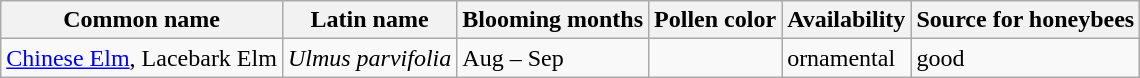<table class="wikitable sortable">
<tr>
<th>Common name</th>
<th>Latin name</th>
<th>Blooming months</th>
<th>Pollen color</th>
<th>Availability</th>
<th>Source for honeybees</th>
</tr>
<tr>
<td><a href='#'>Chinese Elm</a>, Lacebark Elm</td>
<td><em>Ulmus parvifolia</em></td>
<td>Aug – Sep</td>
<td></td>
<td>ornamental</td>
<td>good</td>
</tr>
</table>
